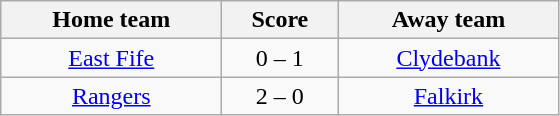<table class="wikitable" style="text-align: center">
<tr>
<th width=140>Home team</th>
<th width=70>Score</th>
<th width=140>Away team</th>
</tr>
<tr>
<td><a href='#'>East Fife</a></td>
<td>0 – 1</td>
<td><a href='#'>Clydebank</a></td>
</tr>
<tr>
<td><a href='#'>Rangers</a></td>
<td>2 – 0</td>
<td><a href='#'>Falkirk</a></td>
</tr>
</table>
